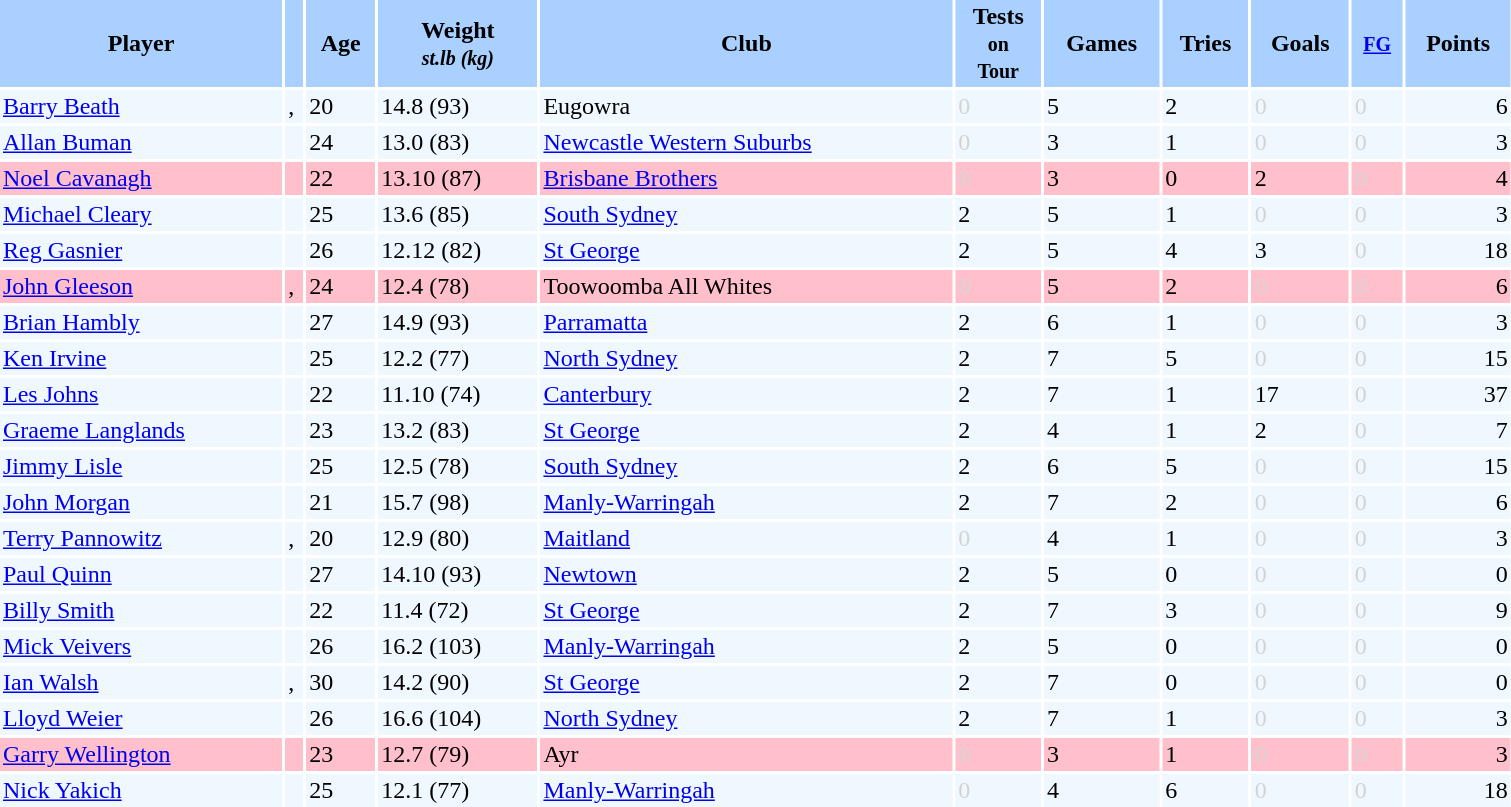<table class="sortable" border="0" cellspacing="2" cellpadding="2" style="width:80%;" style="text-align:center;">
<tr style="background:#AAD0FF">
<th>Player</th>
<th></th>
<th>Age</th>
<th>Weight<br><small><em>st.lb (kg)</em></small></th>
<th>Club</th>
<th>Tests<br><small>on<br>Tour</small></th>
<th>Games</th>
<th>Tries</th>
<th>Goals</th>
<th><small><a href='#'>FG</a></small></th>
<th>Points</th>
</tr>
<tr bgcolor=#F0F8FF>
<td align=left><a href='#'>Barry Beath</a></td>
<td>, </td>
<td>20</td>
<td>14.8 (93)</td>
<td align=left> Eugowra</td>
<td style="color:lightgray">0</td>
<td>5</td>
<td>2</td>
<td style="color:lightgray">0</td>
<td style="color:lightgray">0</td>
<td align=right>6</td>
</tr>
<tr bgcolor=#F0F8FF>
<td align=left><a href='#'>Allan Buman</a></td>
<td></td>
<td>24</td>
<td>13.0 (83)</td>
<td align=left> <a href='#'>Newcastle Western Suburbs</a></td>
<td style="color:lightgray">0</td>
<td>3</td>
<td>1</td>
<td style="color:lightgray">0</td>
<td style="color:lightgray">0</td>
<td align=right>3</td>
</tr>
<tr bgcolor=#FFC0CB>
<td align=left><a href='#'>Noel Cavanagh</a></td>
<td></td>
<td>22</td>
<td>13.10 (87)</td>
<td align=left> <a href='#'>Brisbane Brothers</a></td>
<td style="color:lightgray">0</td>
<td>3</td>
<td>0</td>
<td>2</td>
<td style="color:lightgray">0</td>
<td align=right>4</td>
</tr>
<tr bgcolor=#F0F8FF>
<td align=left><a href='#'>Michael Cleary</a></td>
<td></td>
<td>25</td>
<td>13.6 (85)</td>
<td align=left> <a href='#'>South Sydney</a></td>
<td>2</td>
<td>5</td>
<td>1</td>
<td style="color:lightgray">0</td>
<td style="color:lightgray">0</td>
<td align=right>3</td>
</tr>
<tr bgcolor=#F0F8FF>
<td align=left><a href='#'>Reg Gasnier</a></td>
<td></td>
<td>26</td>
<td>12.12 (82)</td>
<td align=left> <a href='#'>St George</a></td>
<td>2</td>
<td>5</td>
<td>4</td>
<td>3</td>
<td style="color:lightgray">0</td>
<td align=right>18</td>
</tr>
<tr bgcolor=#FFC0CB>
<td align=left><a href='#'>John Gleeson</a></td>
<td>, </td>
<td>24</td>
<td>12.4 (78)</td>
<td align=left> Toowoomba All Whites</td>
<td style="color:lightgray">0</td>
<td>5</td>
<td>2</td>
<td style="color:lightgray">0</td>
<td style="color:lightgray">0</td>
<td align=right>6</td>
</tr>
<tr bgcolor=#F0F8FF>
<td align=left><a href='#'>Brian Hambly</a></td>
<td></td>
<td>27</td>
<td>14.9 (93)</td>
<td align=left> <a href='#'>Parramatta</a></td>
<td>2</td>
<td>6</td>
<td>1</td>
<td style="color:lightgray">0</td>
<td style="color:lightgray">0</td>
<td align=right>3</td>
</tr>
<tr bgcolor=#F0F8FF>
<td align=left><a href='#'>Ken Irvine</a></td>
<td></td>
<td>25</td>
<td>12.2 (77)</td>
<td align=left> <a href='#'>North Sydney</a></td>
<td>2</td>
<td>7</td>
<td>5</td>
<td style="color:lightgray">0</td>
<td style="color:lightgray">0</td>
<td align=right>15</td>
</tr>
<tr bgcolor=#F0F8FF>
<td align=left><a href='#'>Les Johns</a></td>
<td></td>
<td>22</td>
<td>11.10 (74)</td>
<td align=left> <a href='#'>Canterbury</a></td>
<td>2</td>
<td>7</td>
<td>1</td>
<td>17</td>
<td style="color:lightgray">0</td>
<td align=right>37</td>
</tr>
<tr bgcolor=#F0F8FF>
<td align=left><a href='#'>Graeme Langlands</a></td>
<td></td>
<td>23</td>
<td>13.2 (83)</td>
<td align=left> <a href='#'>St George</a></td>
<td>2</td>
<td>4</td>
<td>1</td>
<td>2</td>
<td style="color:lightgray">0</td>
<td align=right>7</td>
</tr>
<tr bgcolor=#F0F8FF>
<td align=left><a href='#'>Jimmy Lisle</a></td>
<td></td>
<td>25</td>
<td>12.5 (78)</td>
<td align=left> <a href='#'>South Sydney</a></td>
<td>2</td>
<td>6</td>
<td>5</td>
<td style="color:lightgray">0</td>
<td style="color:lightgray">0</td>
<td align=right>15</td>
</tr>
<tr bgcolor=#F0F8FF>
<td align=left><a href='#'>John Morgan</a></td>
<td></td>
<td>21</td>
<td>15.7 (98)</td>
<td align=left> <a href='#'>Manly-Warringah</a></td>
<td>2</td>
<td>7</td>
<td>2</td>
<td style="color:lightgray">0</td>
<td style="color:lightgray">0</td>
<td align=right>6</td>
</tr>
<tr bgcolor=#F0F8FF>
<td align=left><a href='#'>Terry Pannowitz</a></td>
<td>, </td>
<td>20</td>
<td>12.9 (80)</td>
<td align=left> <a href='#'>Maitland</a></td>
<td style="color:lightgray">0</td>
<td>4</td>
<td>1</td>
<td style="color:lightgray">0</td>
<td style="color:lightgray">0</td>
<td align=right>3</td>
</tr>
<tr bgcolor=#F0F8FF>
<td align=left><a href='#'>Paul Quinn</a></td>
<td></td>
<td>27</td>
<td>14.10 (93)</td>
<td align=left> <a href='#'>Newtown</a></td>
<td>2</td>
<td>5</td>
<td>0</td>
<td style="color:lightgray">0</td>
<td style="color:lightgray">0</td>
<td align=right>0</td>
</tr>
<tr bgcolor=#F0F8FF>
<td align=left><a href='#'>Billy Smith</a></td>
<td></td>
<td>22</td>
<td>11.4 (72)</td>
<td align=left> <a href='#'>St George</a></td>
<td>2</td>
<td>7</td>
<td>3</td>
<td style="color:lightgray">0</td>
<td style="color:lightgray">0</td>
<td align=right>9</td>
</tr>
<tr bgcolor=#F0F8FF>
<td align=left><a href='#'>Mick Veivers</a></td>
<td></td>
<td>26</td>
<td>16.2 (103)</td>
<td align=left> <a href='#'>Manly-Warringah</a></td>
<td>2</td>
<td>5</td>
<td>0</td>
<td style="color:lightgray">0</td>
<td style="color:lightgray">0</td>
<td align=right>0</td>
</tr>
<tr bgcolor=#F0F8FF>
<td align=left><a href='#'>Ian Walsh</a></td>
<td>, </td>
<td>30</td>
<td>14.2 (90)</td>
<td align=left> <a href='#'>St George</a></td>
<td>2</td>
<td>7</td>
<td>0</td>
<td style="color:lightgray">0</td>
<td style="color:lightgray">0</td>
<td align=right>0</td>
</tr>
<tr bgcolor=#F0F8FF>
<td align=left><a href='#'>Lloyd Weier</a></td>
<td></td>
<td>26</td>
<td>16.6 (104)</td>
<td align=left> <a href='#'>North Sydney</a></td>
<td>2</td>
<td>7</td>
<td>1</td>
<td style="color:lightgray">0</td>
<td style="color:lightgray">0</td>
<td align=right>3</td>
</tr>
<tr bgcolor=#FFC0CB>
<td align=left><a href='#'>Garry Wellington</a></td>
<td></td>
<td>23</td>
<td>12.7 (79)</td>
<td align=left>Ayr</td>
<td style="color:lightgray">0</td>
<td>3</td>
<td>1</td>
<td style="color:lightgray">0</td>
<td style="color:lightgray">0</td>
<td align=right>3</td>
</tr>
<tr bgcolor=#F0F8FF>
<td align=left><a href='#'>Nick Yakich</a></td>
<td></td>
<td>25</td>
<td>12.1 (77)</td>
<td align=left> <a href='#'>Manly-Warringah</a></td>
<td style="color:lightgray">0</td>
<td>4</td>
<td>6</td>
<td style="color:lightgray">0</td>
<td style="color:lightgray">0</td>
<td align=right>18</td>
</tr>
</table>
